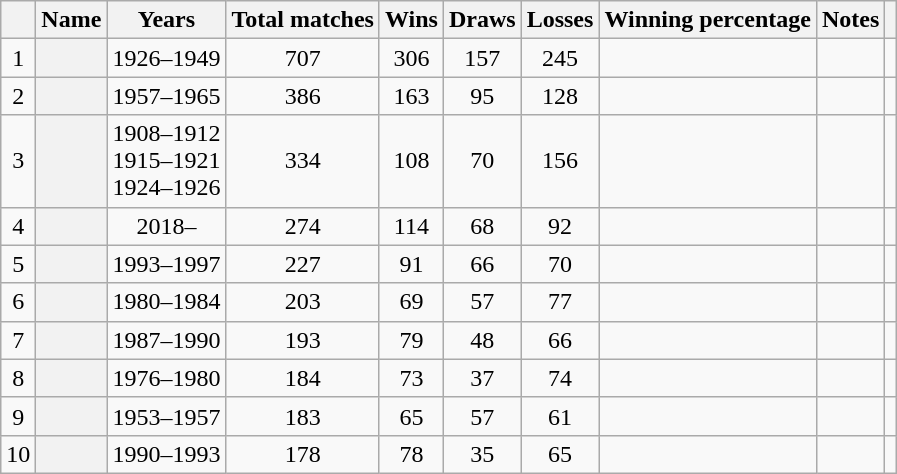<table class="sortable wikitable plainrowheaders" style="text-align: center;">
<tr>
<th></th>
<th>Name</th>
<th>Years</th>
<th>Total matches</th>
<th>Wins</th>
<th>Draws</th>
<th>Losses</th>
<th>Winning percentage</th>
<th>Notes</th>
<th></th>
</tr>
<tr>
<td>1</td>
<th scope="row"> </th>
<td>1926–1949</td>
<td>707</td>
<td>306</td>
<td>157</td>
<td>245</td>
<td></td>
<td></td>
<td></td>
</tr>
<tr>
<td>2</td>
<th scope="row"> </th>
<td>1957–1965</td>
<td>386</td>
<td>163</td>
<td>95</td>
<td>128</td>
<td></td>
<td></td>
<td></td>
</tr>
<tr>
<td>3</td>
<th scope="row"> </th>
<td>1908–1912<br>1915–1921<br>1924–1926</td>
<td>334</td>
<td>108</td>
<td>70</td>
<td>156</td>
<td></td>
<td></td>
<td></td>
</tr>
<tr>
<td>4</td>
<th scope="row"> </th>
<td>2018–</td>
<td>274</td>
<td>114</td>
<td>68</td>
<td>92</td>
<td></td>
<td></td>
<td></td>
</tr>
<tr>
<td>5</td>
<th scope="row"> </th>
<td>1993–1997</td>
<td>227</td>
<td>91</td>
<td>66</td>
<td>70</td>
<td></td>
<td></td>
<td></td>
</tr>
<tr>
<td>6</td>
<th scope="row"> </th>
<td>1980–1984</td>
<td>203</td>
<td>69</td>
<td>57</td>
<td>77</td>
<td></td>
<td></td>
<td></td>
</tr>
<tr>
<td>7</td>
<th scope="row"> </th>
<td>1987–1990</td>
<td>193</td>
<td>79</td>
<td>48</td>
<td>66</td>
<td></td>
<td></td>
<td></td>
</tr>
<tr>
<td>8</td>
<th scope="row"> </th>
<td>1976–1980</td>
<td>184</td>
<td>73</td>
<td>37</td>
<td>74</td>
<td></td>
<td></td>
<td></td>
</tr>
<tr>
<td>9</td>
<th scope="row"> </th>
<td>1953–1957</td>
<td>183</td>
<td>65</td>
<td>57</td>
<td>61</td>
<td></td>
<td></td>
<td></td>
</tr>
<tr>
<td>10</td>
<th scope="row"> </th>
<td>1990–1993</td>
<td>178</td>
<td>78</td>
<td>35</td>
<td>65</td>
<td></td>
<td></td>
<td></td>
</tr>
</table>
